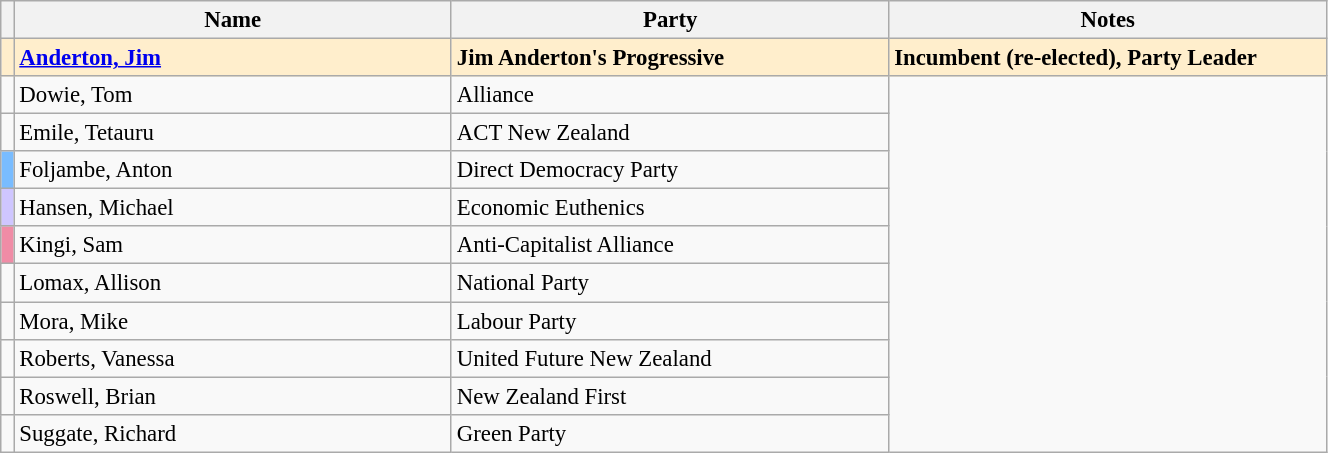<table class="wikitable" width="70%" style="font-size:95%;">
<tr>
<th width=1%></th>
<th width=33%>Name</th>
<th width=33%>Party</th>
<th width=33%>Notes</th>
</tr>
<tr ---- bgcolor=#FFEECC>
<td bgcolor=></td>
<td><strong><a href='#'>Anderton, Jim</a></strong></td>
<td><strong>Jim Anderton's Progressive</strong></td>
<td><strong>Incumbent (re-elected), Party Leader</strong></td>
</tr>
<tr -->
<td bgcolor=></td>
<td>Dowie, Tom</td>
<td>Alliance</td>
</tr>
<tr -->
<td bgcolor=></td>
<td>Emile, Tetauru</td>
<td>ACT New Zealand</td>
</tr>
<tr -->
<td bgcolor=#79bcff></td>
<td>Foljambe, Anton</td>
<td>Direct Democracy Party</td>
</tr>
<tr -->
<td bgcolor=#cfc6ff></td>
<td>Hansen, Michael</td>
<td>Economic Euthenics</td>
</tr>
<tr -->
<td bgcolor=#f08ca6></td>
<td>Kingi, Sam</td>
<td>Anti-Capitalist Alliance</td>
</tr>
<tr -->
<td bgcolor=></td>
<td>Lomax, Allison</td>
<td>National Party</td>
</tr>
<tr -->
<td bgcolor=></td>
<td>Mora, Mike</td>
<td>Labour Party</td>
</tr>
<tr -->
<td bgcolor=></td>
<td>Roberts, Vanessa</td>
<td>United Future New Zealand</td>
</tr>
<tr -->
<td bgcolor=></td>
<td>Roswell, Brian</td>
<td>New Zealand First</td>
</tr>
<tr -->
<td bgcolor=></td>
<td>Suggate, Richard</td>
<td>Green Party</td>
</tr>
</table>
